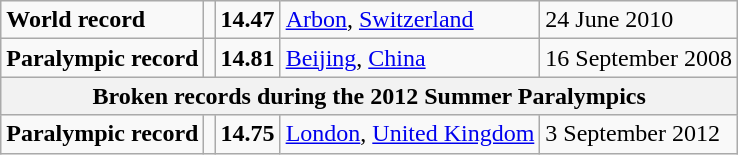<table class="wikitable">
<tr>
<td><strong>World record</strong></td>
<td></td>
<td><strong>14.47</strong></td>
<td><a href='#'>Arbon</a>, <a href='#'>Switzerland</a></td>
<td>24 June 2010</td>
</tr>
<tr>
<td><strong>Paralympic record</strong></td>
<td></td>
<td><strong>14.81</strong></td>
<td><a href='#'>Beijing</a>, <a href='#'>China</a></td>
<td>16 September 2008</td>
</tr>
<tr>
<th colspan="5">Broken records during the 2012 Summer Paralympics</th>
</tr>
<tr>
<td><strong>Paralympic record</strong></td>
<td></td>
<td><strong>14.75</strong></td>
<td><a href='#'>London</a>, <a href='#'>United Kingdom</a></td>
<td>3 September 2012</td>
</tr>
</table>
